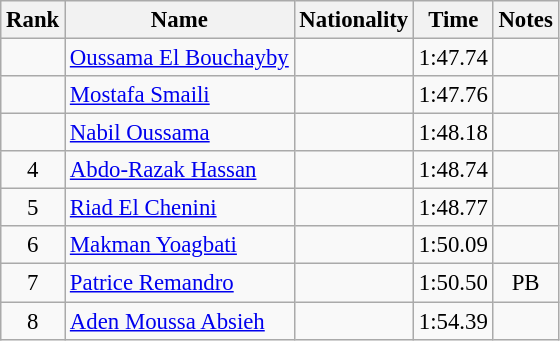<table class="wikitable sortable" style="text-align:center;font-size:95%">
<tr>
<th>Rank</th>
<th>Name</th>
<th>Nationality</th>
<th>Time</th>
<th>Notes</th>
</tr>
<tr>
<td></td>
<td align=left><a href='#'>Oussama El Bouchayby</a></td>
<td align=left></td>
<td>1:47.74</td>
<td></td>
</tr>
<tr>
<td></td>
<td align=left><a href='#'>Mostafa Smaili</a></td>
<td align=left></td>
<td>1:47.76</td>
<td></td>
</tr>
<tr>
<td></td>
<td align=left><a href='#'>Nabil Oussama</a></td>
<td align=left></td>
<td>1:48.18</td>
<td></td>
</tr>
<tr>
<td>4</td>
<td align=left><a href='#'>Abdo-Razak Hassan</a></td>
<td align=left></td>
<td>1:48.74</td>
<td></td>
</tr>
<tr>
<td>5</td>
<td align=left><a href='#'>Riad El Chenini</a></td>
<td align=left></td>
<td>1:48.77</td>
<td></td>
</tr>
<tr>
<td>6</td>
<td align=left><a href='#'>Makman Yoagbati</a></td>
<td align=left></td>
<td>1:50.09</td>
<td></td>
</tr>
<tr>
<td>7</td>
<td align=left><a href='#'>Patrice Remandro</a></td>
<td align=left></td>
<td>1:50.50</td>
<td>PB</td>
</tr>
<tr>
<td>8</td>
<td align=left><a href='#'>Aden Moussa Absieh</a></td>
<td align=left></td>
<td>1:54.39</td>
<td></td>
</tr>
</table>
